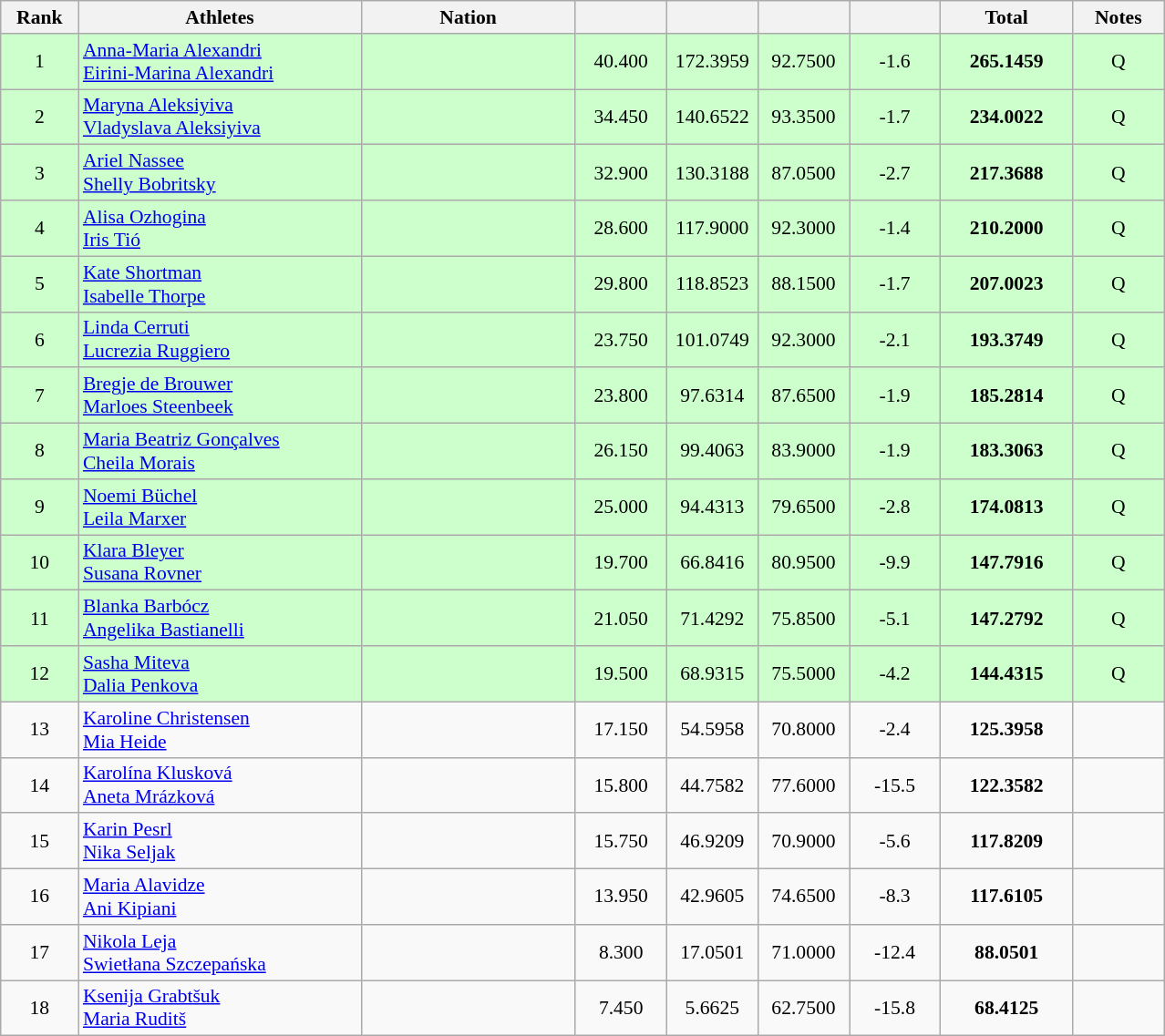<table class="wikitable sortable" style="text-align:center; font-size:90%">
<tr>
<th width=50><strong>Rank</strong></th>
<th width=200><strong>Athletes</strong></th>
<th width=150><strong>Nation</strong></th>
<th width=60></th>
<th width=60></th>
<th width=60></th>
<th width=60></th>
<th width=90>Total</th>
<th width=60>Notes</th>
</tr>
<tr bgcolor="#ccffcc">
<td>1</td>
<td align=left><a href='#'>Anna-Maria Alexandri</a><br><a href='#'>Eirini-Marina Alexandri</a></td>
<td align=left></td>
<td>40.400</td>
<td>172.3959</td>
<td>92.7500</td>
<td>-1.6</td>
<td><strong>265.1459</strong></td>
<td>Q</td>
</tr>
<tr bgcolor="#ccffcc">
<td>2</td>
<td align=left><a href='#'>Maryna Aleksiyiva</a><br><a href='#'>Vladyslava Aleksiyiva</a></td>
<td align=left></td>
<td>34.450</td>
<td>140.6522</td>
<td>93.3500</td>
<td>-1.7</td>
<td><strong>234.0022</strong></td>
<td>Q</td>
</tr>
<tr bgcolor="#ccffcc">
<td>3</td>
<td align=left><a href='#'>Ariel Nassee</a><br><a href='#'>Shelly Bobritsky</a></td>
<td align=left></td>
<td>32.900</td>
<td>130.3188</td>
<td>87.0500</td>
<td>-2.7</td>
<td><strong>217.3688</strong></td>
<td>Q</td>
</tr>
<tr bgcolor="#ccffcc">
<td>4</td>
<td align=left><a href='#'>Alisa Ozhogina</a><br><a href='#'>Iris Tió</a></td>
<td align=left></td>
<td>28.600</td>
<td>117.9000</td>
<td>92.3000</td>
<td>-1.4</td>
<td><strong>210.2000</strong></td>
<td>Q</td>
</tr>
<tr bgcolor="#ccffcc">
<td>5</td>
<td align=left><a href='#'>Kate Shortman</a><br><a href='#'>Isabelle Thorpe</a></td>
<td align=left></td>
<td>29.800</td>
<td>118.8523</td>
<td>88.1500</td>
<td>-1.7</td>
<td><strong>207.0023</strong></td>
<td>Q</td>
</tr>
<tr bgcolor="#ccffcc">
<td>6</td>
<td align=left><a href='#'>Linda Cerruti</a><br><a href='#'>Lucrezia Ruggiero</a></td>
<td align=left></td>
<td>23.750</td>
<td>101.0749</td>
<td>92.3000</td>
<td>-2.1</td>
<td><strong>193.3749</strong></td>
<td>Q</td>
</tr>
<tr bgcolor="#ccffcc">
<td>7</td>
<td align=left><a href='#'>Bregje de Brouwer</a><br><a href='#'>Marloes Steenbeek</a></td>
<td align=left></td>
<td>23.800</td>
<td>97.6314</td>
<td>87.6500</td>
<td>-1.9</td>
<td><strong>185.2814</strong></td>
<td>Q</td>
</tr>
<tr bgcolor="#ccffcc">
<td>8</td>
<td align=left><a href='#'>Maria Beatriz Gonçalves</a><br><a href='#'>Cheila Morais</a></td>
<td align=left></td>
<td>26.150</td>
<td>99.4063</td>
<td>83.9000</td>
<td>-1.9</td>
<td><strong>183.3063</strong></td>
<td>Q</td>
</tr>
<tr bgcolor="#ccffcc">
<td>9</td>
<td align=left><a href='#'>Noemi Büchel</a><br><a href='#'>Leila Marxer</a></td>
<td align=left></td>
<td>25.000</td>
<td>94.4313</td>
<td>79.6500</td>
<td>-2.8</td>
<td><strong>174.0813</strong></td>
<td>Q</td>
</tr>
<tr bgcolor="#ccffcc">
<td>10</td>
<td align=left><a href='#'>Klara Bleyer</a><br><a href='#'>Susana Rovner</a></td>
<td align=left></td>
<td>19.700</td>
<td>66.8416</td>
<td>80.9500</td>
<td>-9.9</td>
<td><strong>147.7916</strong></td>
<td>Q</td>
</tr>
<tr bgcolor="#ccffcc">
<td>11</td>
<td align=left><a href='#'>Blanka Barbócz</a><br><a href='#'>Angelika Bastianelli</a></td>
<td align=left></td>
<td>21.050</td>
<td>71.4292</td>
<td>75.8500</td>
<td>-5.1</td>
<td><strong>147.2792</strong></td>
<td>Q</td>
</tr>
<tr bgcolor="#ccffcc">
<td>12</td>
<td align=left><a href='#'>Sasha Miteva</a><br><a href='#'>Dalia Penkova</a></td>
<td align=left></td>
<td>19.500</td>
<td>68.9315</td>
<td>75.5000</td>
<td>-4.2</td>
<td><strong>144.4315</strong></td>
<td>Q</td>
</tr>
<tr>
<td>13</td>
<td align=left><a href='#'>Karoline Christensen</a><br><a href='#'>Mia Heide</a></td>
<td align=left></td>
<td>17.150</td>
<td>54.5958</td>
<td>70.8000</td>
<td>-2.4</td>
<td><strong>125.3958</strong></td>
<td></td>
</tr>
<tr>
<td>14</td>
<td align=left><a href='#'>Karolína Klusková</a><br><a href='#'>Aneta Mrázková</a></td>
<td align=left></td>
<td>15.800</td>
<td>44.7582</td>
<td>77.6000</td>
<td>-15.5</td>
<td><strong>122.3582</strong></td>
<td></td>
</tr>
<tr>
<td>15</td>
<td align=left><a href='#'>Karin Pesrl</a><br><a href='#'>Nika Seljak</a></td>
<td align=left></td>
<td>15.750</td>
<td>46.9209</td>
<td>70.9000</td>
<td>-5.6</td>
<td><strong>117.8209</strong></td>
<td></td>
</tr>
<tr>
<td>16</td>
<td align=left><a href='#'>Maria Alavidze</a><br><a href='#'>Ani Kipiani</a></td>
<td align=left></td>
<td>13.950</td>
<td>42.9605</td>
<td>74.6500</td>
<td>-8.3</td>
<td><strong>117.6105</strong></td>
<td></td>
</tr>
<tr>
<td>17</td>
<td align=left><a href='#'>Nikola Leja</a><br><a href='#'>Swietłana Szczepańska</a></td>
<td align=left></td>
<td>8.300</td>
<td>17.0501</td>
<td>71.0000</td>
<td>-12.4</td>
<td><strong>88.0501</strong></td>
<td></td>
</tr>
<tr>
<td>18</td>
<td align=left><a href='#'>Ksenija Grabtšuk</a><br><a href='#'>Maria Ruditš</a></td>
<td align=left></td>
<td>7.450</td>
<td>5.6625</td>
<td>62.7500</td>
<td>-15.8</td>
<td><strong>68.4125</strong></td>
<td></td>
</tr>
</table>
